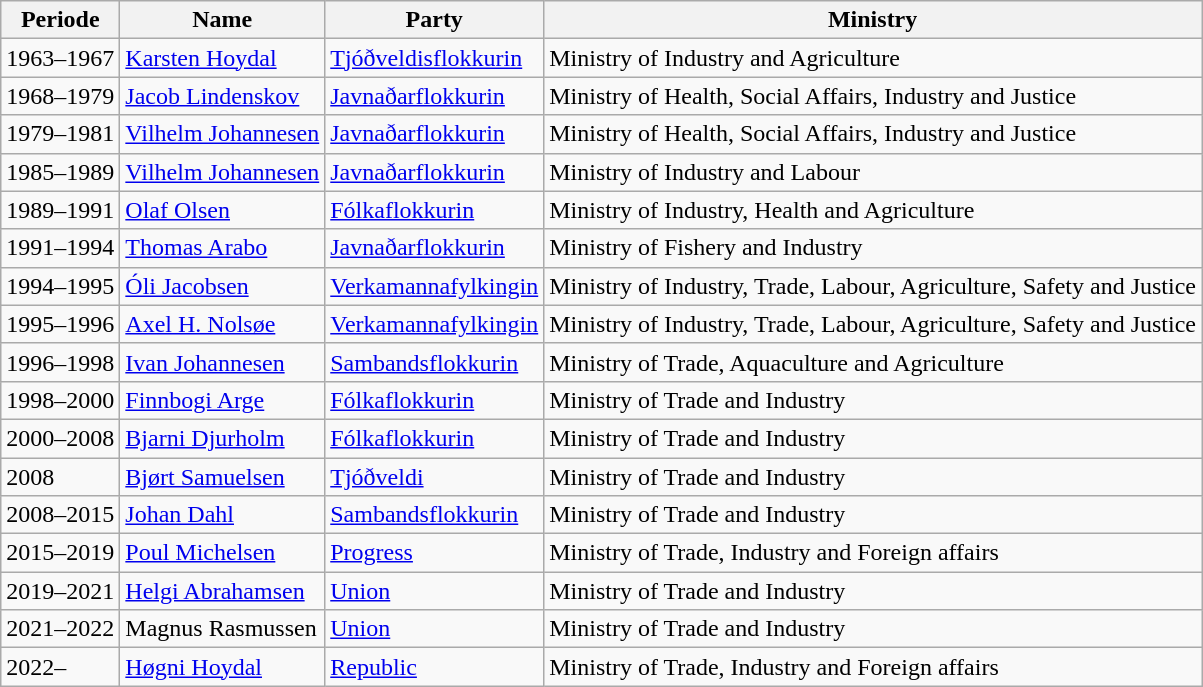<table class="wikitable">
<tr>
<th>Periode</th>
<th>Name</th>
<th>Party</th>
<th>Ministry</th>
</tr>
<tr>
<td>1963–1967</td>
<td><a href='#'>Karsten Hoydal</a></td>
<td><a href='#'>Tjóðveldisflokkurin</a></td>
<td>Ministry of Industry and Agriculture</td>
</tr>
<tr>
<td>1968–1979</td>
<td><a href='#'>Jacob Lindenskov</a></td>
<td><a href='#'>Javnaðarflokkurin</a></td>
<td>Ministry of Health, Social Affairs, Industry and Justice</td>
</tr>
<tr>
<td>1979–1981</td>
<td><a href='#'>Vilhelm Johannesen</a></td>
<td><a href='#'>Javnaðarflokkurin</a></td>
<td>Ministry of Health, Social Affairs, Industry and Justice</td>
</tr>
<tr>
<td>1985–1989</td>
<td><a href='#'>Vilhelm Johannesen</a></td>
<td><a href='#'>Javnaðarflokkurin</a></td>
<td>Ministry of Industry and Labour</td>
</tr>
<tr>
<td>1989–1991</td>
<td><a href='#'>Olaf Olsen</a></td>
<td><a href='#'>Fólkaflokkurin</a></td>
<td>Ministry of Industry, Health and Agriculture</td>
</tr>
<tr>
<td>1991–1994</td>
<td><a href='#'>Thomas Arabo</a></td>
<td><a href='#'>Javnaðarflokkurin</a></td>
<td>Ministry of Fishery and Industry</td>
</tr>
<tr>
<td>1994–1995</td>
<td><a href='#'>Óli Jacobsen</a></td>
<td><a href='#'>Verkamannafylkingin</a></td>
<td>Ministry of Industry, Trade, Labour, Agriculture, Safety and Justice</td>
</tr>
<tr>
<td>1995–1996</td>
<td><a href='#'>Axel H. Nolsøe</a></td>
<td><a href='#'>Verkamannafylkingin</a></td>
<td>Ministry of Industry, Trade, Labour, Agriculture, Safety and Justice</td>
</tr>
<tr>
<td>1996–1998</td>
<td><a href='#'>Ivan Johannesen</a></td>
<td><a href='#'>Sambandsflokkurin</a></td>
<td>Ministry of Trade, Aquaculture and Agriculture</td>
</tr>
<tr>
<td>1998–2000</td>
<td><a href='#'>Finnbogi Arge</a></td>
<td><a href='#'>Fólkaflokkurin</a></td>
<td>Ministry of Trade and Industry</td>
</tr>
<tr>
<td>2000–2008</td>
<td><a href='#'>Bjarni Djurholm</a></td>
<td><a href='#'>Fólkaflokkurin</a></td>
<td>Ministry of Trade and Industry</td>
</tr>
<tr>
<td>2008</td>
<td><a href='#'>Bjørt Samuelsen</a></td>
<td><a href='#'>Tjóðveldi</a></td>
<td>Ministry of Trade and Industry</td>
</tr>
<tr>
<td>2008–2015</td>
<td><a href='#'>Johan Dahl</a></td>
<td><a href='#'>Sambandsflokkurin</a></td>
<td>Ministry of Trade and Industry</td>
</tr>
<tr>
<td>2015–2019</td>
<td><a href='#'>Poul Michelsen</a></td>
<td><a href='#'>Progress</a></td>
<td>Ministry of Trade, Industry and Foreign affairs</td>
</tr>
<tr>
<td>2019–2021</td>
<td><a href='#'>Helgi Abrahamsen</a></td>
<td><a href='#'>Union</a></td>
<td>Ministry of Trade and Industry</td>
</tr>
<tr>
<td>2021–2022</td>
<td>Magnus Rasmussen</td>
<td><a href='#'>Union</a></td>
<td>Ministry of Trade and Industry</td>
</tr>
<tr>
<td>2022–</td>
<td><a href='#'>Høgni Hoydal</a></td>
<td><a href='#'>Republic</a></td>
<td>Ministry of Trade, Industry and Foreign affairs</td>
</tr>
</table>
